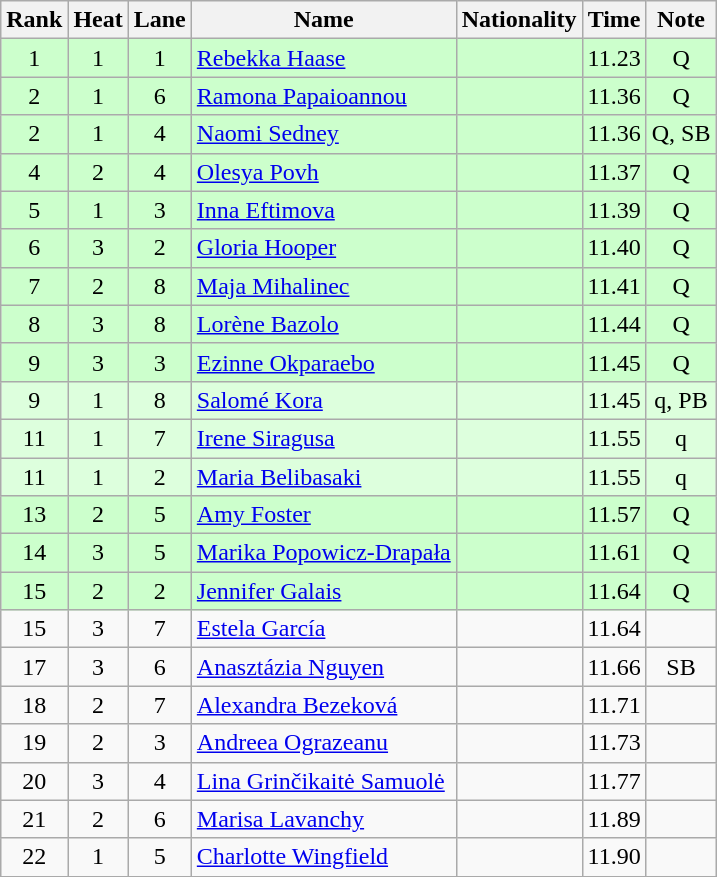<table class="wikitable sortable" style="text-align:center">
<tr>
<th>Rank</th>
<th>Heat</th>
<th>Lane</th>
<th>Name</th>
<th>Nationality</th>
<th>Time</th>
<th>Note</th>
</tr>
<tr bgcolor=ccffcc>
<td>1</td>
<td>1</td>
<td>1</td>
<td align=left><a href='#'>Rebekka Haase</a></td>
<td align=left></td>
<td>11.23</td>
<td>Q</td>
</tr>
<tr bgcolor=ccffcc>
<td>2</td>
<td>1</td>
<td>6</td>
<td align=left><a href='#'>Ramona Papaioannou</a></td>
<td align=left></td>
<td>11.36</td>
<td>Q</td>
</tr>
<tr bgcolor=ccffcc>
<td>2</td>
<td>1</td>
<td>4</td>
<td align=left><a href='#'>Naomi Sedney</a></td>
<td align=left></td>
<td>11.36</td>
<td>Q, SB</td>
</tr>
<tr bgcolor=ccffcc>
<td>4</td>
<td>2</td>
<td>4</td>
<td align=left><a href='#'>Olesya Povh</a></td>
<td align=left></td>
<td>11.37</td>
<td>Q</td>
</tr>
<tr bgcolor=ccffcc>
<td>5</td>
<td>1</td>
<td>3</td>
<td align=left><a href='#'>Inna Eftimova</a></td>
<td align=left></td>
<td>11.39</td>
<td>Q</td>
</tr>
<tr bgcolor=ccffcc>
<td>6</td>
<td>3</td>
<td>2</td>
<td align=left><a href='#'>Gloria Hooper</a></td>
<td align=left></td>
<td>11.40</td>
<td>Q</td>
</tr>
<tr bgcolor=ccffcc>
<td>7</td>
<td>2</td>
<td>8</td>
<td align=left><a href='#'>Maja Mihalinec</a></td>
<td align=left></td>
<td>11.41</td>
<td>Q</td>
</tr>
<tr bgcolor=ccffcc>
<td>8</td>
<td>3</td>
<td>8</td>
<td align=left><a href='#'>Lorène Bazolo</a></td>
<td align=left></td>
<td>11.44</td>
<td>Q</td>
</tr>
<tr bgcolor=ccffcc>
<td>9</td>
<td>3</td>
<td>3</td>
<td align=left><a href='#'>Ezinne Okparaebo</a></td>
<td align=left></td>
<td>11.45</td>
<td>Q</td>
</tr>
<tr bgcolor=ddffdd>
<td>9</td>
<td>1</td>
<td>8</td>
<td align=left><a href='#'>Salomé Kora</a></td>
<td align=left></td>
<td>11.45</td>
<td>q, PB</td>
</tr>
<tr bgcolor=ddffdd>
<td>11</td>
<td>1</td>
<td>7</td>
<td align=left><a href='#'>Irene Siragusa</a></td>
<td align=left></td>
<td>11.55</td>
<td>q</td>
</tr>
<tr bgcolor=ddffdd>
<td>11</td>
<td>1</td>
<td>2</td>
<td align=left><a href='#'>Maria Belibasaki</a></td>
<td align=left></td>
<td>11.55</td>
<td>q</td>
</tr>
<tr bgcolor=ccffcc>
<td>13</td>
<td>2</td>
<td>5</td>
<td align=left><a href='#'>Amy Foster</a></td>
<td align=left></td>
<td>11.57</td>
<td>Q</td>
</tr>
<tr bgcolor=ccffcc>
<td>14</td>
<td>3</td>
<td>5</td>
<td align=left><a href='#'>Marika Popowicz-Drapała</a></td>
<td align=left></td>
<td>11.61</td>
<td>Q</td>
</tr>
<tr bgcolor=ccffcc>
<td>15</td>
<td>2</td>
<td>2</td>
<td align=left><a href='#'>Jennifer Galais</a></td>
<td align=left></td>
<td>11.64</td>
<td>Q</td>
</tr>
<tr>
<td>15</td>
<td>3</td>
<td>7</td>
<td align=left><a href='#'>Estela García</a></td>
<td align=left></td>
<td>11.64</td>
<td></td>
</tr>
<tr>
<td>17</td>
<td>3</td>
<td>6</td>
<td align=left><a href='#'>Anasztázia Nguyen</a></td>
<td align=left></td>
<td>11.66</td>
<td>SB</td>
</tr>
<tr>
<td>18</td>
<td>2</td>
<td>7</td>
<td align=left><a href='#'>Alexandra Bezeková</a></td>
<td align=left></td>
<td>11.71</td>
<td></td>
</tr>
<tr>
<td>19</td>
<td>2</td>
<td>3</td>
<td align=left><a href='#'>Andreea Ograzeanu</a></td>
<td align=left></td>
<td>11.73</td>
<td></td>
</tr>
<tr>
<td>20</td>
<td>3</td>
<td>4</td>
<td align=left><a href='#'>Lina Grinčikaitė Samuolė</a></td>
<td align=left></td>
<td>11.77</td>
<td></td>
</tr>
<tr>
<td>21</td>
<td>2</td>
<td>6</td>
<td align=left><a href='#'>Marisa Lavanchy</a></td>
<td align=left></td>
<td>11.89</td>
<td></td>
</tr>
<tr>
<td>22</td>
<td>1</td>
<td>5</td>
<td align=left><a href='#'>Charlotte Wingfield</a></td>
<td align=left></td>
<td>11.90</td>
<td></td>
</tr>
<tr>
</tr>
</table>
